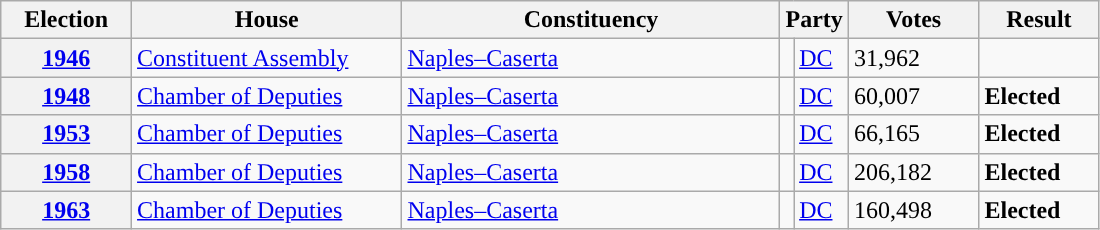<table class=wikitable style="width:58%; border:1px #AAAAFF solid">
<tr>
<th width=12%>Election</th>
<th width=25%>House</th>
<th width=35%>Constituency</th>
<th width=5% colspan="2">Party</th>
<th width=12%>Votes</th>
<th width=12%>Result</th>
</tr>
<tr>
<th><a href='#'>1946</a></th>
<td><a href='#'>Constituent Assembly</a></td>
<td><a href='#'>Naples–Caserta</a></td>
<td></td>
<td><a href='#'>DC</a></td>
<td>31,962</td>
<td></td>
</tr>
<tr>
<th><a href='#'>1948</a></th>
<td><a href='#'>Chamber of Deputies</a></td>
<td><a href='#'>Naples–Caserta</a></td>
<td></td>
<td><a href='#'>DC</a></td>
<td>60,007</td>
<td> <strong>Elected</strong></td>
</tr>
<tr>
<th><a href='#'>1953</a></th>
<td><a href='#'>Chamber of Deputies</a></td>
<td><a href='#'>Naples–Caserta</a></td>
<td></td>
<td><a href='#'>DC</a></td>
<td>66,165</td>
<td> <strong>Elected</strong></td>
</tr>
<tr>
<th><a href='#'>1958</a></th>
<td><a href='#'>Chamber of Deputies</a></td>
<td><a href='#'>Naples–Caserta</a></td>
<td></td>
<td><a href='#'>DC</a></td>
<td>206,182</td>
<td> <strong>Elected</strong></td>
</tr>
<tr>
<th><a href='#'>1963</a></th>
<td><a href='#'>Chamber of Deputies</a></td>
<td><a href='#'>Naples–Caserta</a></td>
<td></td>
<td><a href='#'>DC</a></td>
<td>160,498</td>
<td> <strong>Elected</strong></td>
</tr>
</table>
